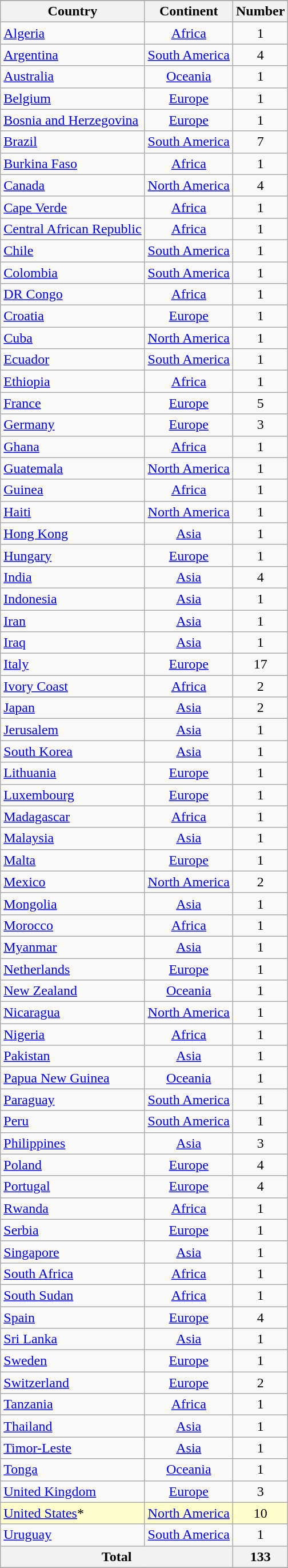<table class="wikitable sortable" style="text-align:center">
<tr>
</tr>
<tr>
<th scope="col">Country</th>
<th scope="col">Continent</th>
<th scope="col">Number</th>
</tr>
<tr>
<td scope="row" style="text-align:left"><a href='#'>Algeria</a></td>
<td><a href='#'>Africa</a></td>
<td>1</td>
</tr>
<tr>
<td scope="row" style="text-align:left"><a href='#'>Argentina</a></td>
<td data-sort-value="America, South"><a href='#'>South America</a></td>
<td>4</td>
</tr>
<tr>
<td scope="row" style="text-align:left"><a href='#'>Australia</a></td>
<td><a href='#'>Oceania</a></td>
<td>1</td>
</tr>
<tr>
<td scope="row" style="text-align:left"><a href='#'>Belgium</a></td>
<td><a href='#'>Europe</a></td>
<td>1</td>
</tr>
<tr>
<td scope="row" style="text-align:left"><a href='#'>Bosnia and Herzegovina</a></td>
<td><a href='#'>Europe</a></td>
<td>1</td>
</tr>
<tr>
<td scope="row" style="text-align:left"><a href='#'>Brazil</a></td>
<td data-sort-value="America, South"><a href='#'>South America</a></td>
<td>7</td>
</tr>
<tr>
<td scope="row" style="text-align:left"><a href='#'>Burkina Faso</a></td>
<td><a href='#'>Africa</a></td>
<td>1</td>
</tr>
<tr>
<td scope="row" style="text-align:left"><a href='#'>Canada</a></td>
<td data-sort-value="America, North"><a href='#'>North America</a></td>
<td>4</td>
</tr>
<tr>
<td scope="row" style="text-align:left"><a href='#'>Cape Verde</a></td>
<td><a href='#'>Africa</a></td>
<td>1</td>
</tr>
<tr>
<td scope="row" style="text-align:left"><a href='#'>Central African Republic</a></td>
<td><a href='#'>Africa</a></td>
<td>1</td>
</tr>
<tr>
<td scope="row" style="text-align:left"><a href='#'>Chile</a></td>
<td data-sort-value="America, South"><a href='#'>South America</a></td>
<td>1</td>
</tr>
<tr>
<td scope="row" style="text-align:left"><a href='#'>Colombia</a></td>
<td data-sort-value="America, South"><a href='#'>South America</a></td>
<td>1</td>
</tr>
<tr>
<td scope="row" style="text-align:left" data-sort-value="Congo, Democratic Republic of the"><a href='#'>DR Congo</a></td>
<td><a href='#'>Africa</a></td>
<td>1</td>
</tr>
<tr>
<td scope="row" style="text-align:left"><a href='#'>Croatia</a></td>
<td><a href='#'>Europe</a></td>
<td>1</td>
</tr>
<tr>
<td scope="row" style="text-align:left"><a href='#'>Cuba</a></td>
<td data-sort-value="America, North"><a href='#'>North America</a></td>
<td>1</td>
</tr>
<tr>
<td scope="row" style="text-align:left"><a href='#'>Ecuador</a></td>
<td data-sort-value="America, South"><a href='#'>South America</a></td>
<td>1</td>
</tr>
<tr>
<td scope="row" style="text-align:left"><a href='#'>Ethiopia</a></td>
<td><a href='#'>Africa</a></td>
<td>1</td>
</tr>
<tr>
<td scope="row" style="text-align:left"><a href='#'>France</a></td>
<td><a href='#'>Europe</a></td>
<td>5</td>
</tr>
<tr>
<td scope="row" style="text-align:left"><a href='#'>Germany</a></td>
<td><a href='#'>Europe</a></td>
<td>3</td>
</tr>
<tr>
<td scope="row" style="text-align:left"><a href='#'>Ghana</a></td>
<td><a href='#'>Africa</a></td>
<td>1</td>
</tr>
<tr>
<td scope="row" style="text-align:left"><a href='#'>Guatemala</a></td>
<td data-sort-value="America, North"><a href='#'>North America</a></td>
<td>1</td>
</tr>
<tr>
<td scope="row" style="text-align:left"><a href='#'>Guinea</a></td>
<td><a href='#'>Africa</a></td>
<td>1</td>
</tr>
<tr>
<td scope="row" style="text-align:left"><a href='#'>Haiti</a></td>
<td data-sort-value="America, North"><a href='#'>North America</a></td>
<td>1</td>
</tr>
<tr>
<td scope="row" style="text-align:left"><a href='#'>Hong Kong</a> </td>
<td data-sort-value="Asia"><a href='#'>Asia</a></td>
<td>1</td>
</tr>
<tr>
<td scope="row" style="text-align:left"><a href='#'>Hungary</a></td>
<td><a href='#'>Europe</a></td>
<td>1</td>
</tr>
<tr>
<td scope="row" style="text-align:left"><a href='#'>India</a></td>
<td><a href='#'>Asia</a></td>
<td>4</td>
</tr>
<tr>
<td scope="row" style="text-align:left"><a href='#'>Indonesia</a></td>
<td><a href='#'>Asia</a></td>
<td>1</td>
</tr>
<tr>
<td scope="row" style="text-align:left"><a href='#'>Iran</a></td>
<td><a href='#'>Asia</a></td>
<td>1</td>
</tr>
<tr>
<td scope="row" style="text-align:left"><a href='#'>Iraq</a></td>
<td><a href='#'>Asia</a></td>
<td>1</td>
</tr>
<tr>
<td scope="row" style="text-align:left"><a href='#'>Italy</a></td>
<td><a href='#'>Europe</a></td>
<td>17</td>
</tr>
<tr>
<td scope="row" style="text-align:left"><a href='#'>Ivory Coast</a></td>
<td><a href='#'>Africa</a></td>
<td>2</td>
</tr>
<tr>
<td scope="row" style="text-align:left"><a href='#'>Japan</a></td>
<td><a href='#'>Asia</a></td>
<td>2</td>
</tr>
<tr>
<td scope="row" style="text-align:left"><a href='#'>Jerusalem</a></td>
<td><a href='#'>Asia</a></td>
<td>1</td>
</tr>
<tr>
<td scope="row" style="text-align:left" data-sort-value="Korea, South"><a href='#'>South Korea</a></td>
<td><a href='#'>Asia</a></td>
<td>1</td>
</tr>
<tr>
<td scope="row" style="text-align:left"><a href='#'>Lithuania</a></td>
<td><a href='#'>Europe</a></td>
<td>1</td>
</tr>
<tr>
<td scope="row" style="text-align:left"><a href='#'>Luxembourg</a></td>
<td><a href='#'>Europe</a></td>
<td>1</td>
</tr>
<tr>
<td scope="row" style="text-align:left"><a href='#'>Madagascar</a></td>
<td><a href='#'>Africa</a></td>
<td>1</td>
</tr>
<tr>
<td scope="row" style="text-align:left"><a href='#'>Malaysia</a></td>
<td><a href='#'>Asia</a></td>
<td>1</td>
</tr>
<tr>
<td scope="row" style="text-align:left"><a href='#'>Malta</a></td>
<td><a href='#'>Europe</a></td>
<td>1</td>
</tr>
<tr>
<td scope="row" style="text-align:left"><a href='#'>Mexico</a></td>
<td data-sort-value="America, North"><a href='#'>North America</a></td>
<td>2</td>
</tr>
<tr>
<td scope="row" style="text-align:left"><a href='#'>Mongolia</a></td>
<td><a href='#'>Asia</a></td>
<td>1</td>
</tr>
<tr>
<td scope="row" style="text-align:left"><a href='#'>Morocco</a></td>
<td><a href='#'>Africa</a></td>
<td>1</td>
</tr>
<tr>
<td scope="row" style="text-align:left"><a href='#'>Myanmar</a></td>
<td><a href='#'>Asia</a></td>
<td>1</td>
</tr>
<tr>
<td scope="row" style="text-align:left"><a href='#'>Netherlands</a></td>
<td><a href='#'>Europe</a></td>
<td>1</td>
</tr>
<tr>
<td scope="row" style="text-align:left"><a href='#'>New Zealand</a></td>
<td><a href='#'>Oceania</a></td>
<td>1</td>
</tr>
<tr>
<td scope="row" style="text-align:left"><a href='#'>Nicaragua</a></td>
<td data-sort-value="America, North"><a href='#'>North America</a></td>
<td>1</td>
</tr>
<tr>
<td scope="row" style="text-align:left"><a href='#'>Nigeria</a></td>
<td><a href='#'>Africa</a></td>
<td>1</td>
</tr>
<tr>
<td scope="row" style="text-align:left"><a href='#'>Pakistan</a></td>
<td><a href='#'>Asia</a></td>
<td>1</td>
</tr>
<tr>
<td scope="row" style="text-align:left"><a href='#'>Papua New Guinea</a></td>
<td><a href='#'>Oceania</a></td>
<td>1</td>
</tr>
<tr>
<td scope="row" style="text-align:left"><a href='#'>Paraguay</a></td>
<td data-sort-value="America, South"><a href='#'>South America</a></td>
<td>1</td>
</tr>
<tr>
<td scope="row" style="text-align:left"><a href='#'>Peru</a></td>
<td data-sort-value="America, South"><a href='#'>South America</a></td>
<td>1</td>
</tr>
<tr>
<td scope="row" style="text-align:left"><a href='#'>Philippines</a></td>
<td><a href='#'>Asia</a></td>
<td>3</td>
</tr>
<tr>
<td scope="row" style="text-align:left"><a href='#'>Poland</a></td>
<td><a href='#'>Europe</a></td>
<td>4</td>
</tr>
<tr>
<td scope="row" style="text-align:left"><a href='#'>Portugal</a></td>
<td><a href='#'>Europe</a></td>
<td>4</td>
</tr>
<tr>
<td scope="row" style="text-align:left"><a href='#'>Rwanda</a></td>
<td><a href='#'>Africa</a></td>
<td>1</td>
</tr>
<tr>
<td scope="row" style="text-align:left"><a href='#'>Serbia</a></td>
<td><a href='#'>Europe</a></td>
<td>1</td>
</tr>
<tr>
<td scope="row" style="text-align:left"><a href='#'>Singapore</a></td>
<td><a href='#'>Asia</a></td>
<td>1</td>
</tr>
<tr>
<td scope="row" style="text-align:left"><a href='#'>South Africa</a></td>
<td><a href='#'>Africa</a></td>
<td>1</td>
</tr>
<tr>
<td scope="row" style="text-align:left"><a href='#'>South Sudan</a></td>
<td><a href='#'>Africa</a></td>
<td>1</td>
</tr>
<tr>
<td scope="row" style="text-align:left"><a href='#'>Spain</a></td>
<td><a href='#'>Europe</a></td>
<td>4</td>
</tr>
<tr>
<td scope="row" style="text-align:left"><a href='#'>Sri Lanka</a></td>
<td><a href='#'>Asia</a></td>
<td>1</td>
</tr>
<tr>
<td scope="row" style="text-align:left"><a href='#'>Sweden</a></td>
<td><a href='#'>Europe</a></td>
<td>1</td>
</tr>
<tr>
<td scope="row" style="text-align:left"><a href='#'>Switzerland</a></td>
<td><a href='#'>Europe</a></td>
<td>2</td>
</tr>
<tr>
<td scope="row" style="text-align:left"><a href='#'>Tanzania</a></td>
<td><a href='#'>Africa</a></td>
<td>1</td>
</tr>
<tr>
<td scope="row" style="text-align:left"><a href='#'>Thailand</a></td>
<td><a href='#'>Asia</a></td>
<td>1</td>
</tr>
<tr>
<td scope="row" style="text-align:left"><a href='#'>Timor-Leste</a></td>
<td><a href='#'>Asia</a></td>
<td>1</td>
</tr>
<tr>
<td scope="row" style="text-align:left"><a href='#'>Tonga</a></td>
<td><a href='#'>Oceania</a></td>
<td>1</td>
</tr>
<tr>
<td scope="row" style="text-align:left"><a href='#'>United Kingdom</a></td>
<td><a href='#'>Europe</a></td>
<td>3</td>
</tr>
<tr style="background-color:#ffc">
<td scope="row" style="text-align:left"><a href='#'>United States</a>*</td>
<td data-sort-value="America, North"><a href='#'>North America</a></td>
<td>10</td>
</tr>
<tr>
<td scope="row" style="text-align:left"><a href='#'>Uruguay</a></td>
<td data-sort-value="America, South"><a href='#'>South America</a></td>
<td>1</td>
</tr>
<tr>
<th scope="row" colspan="2">Total</th>
<th>133</th>
</tr>
<tr>
</tr>
</table>
